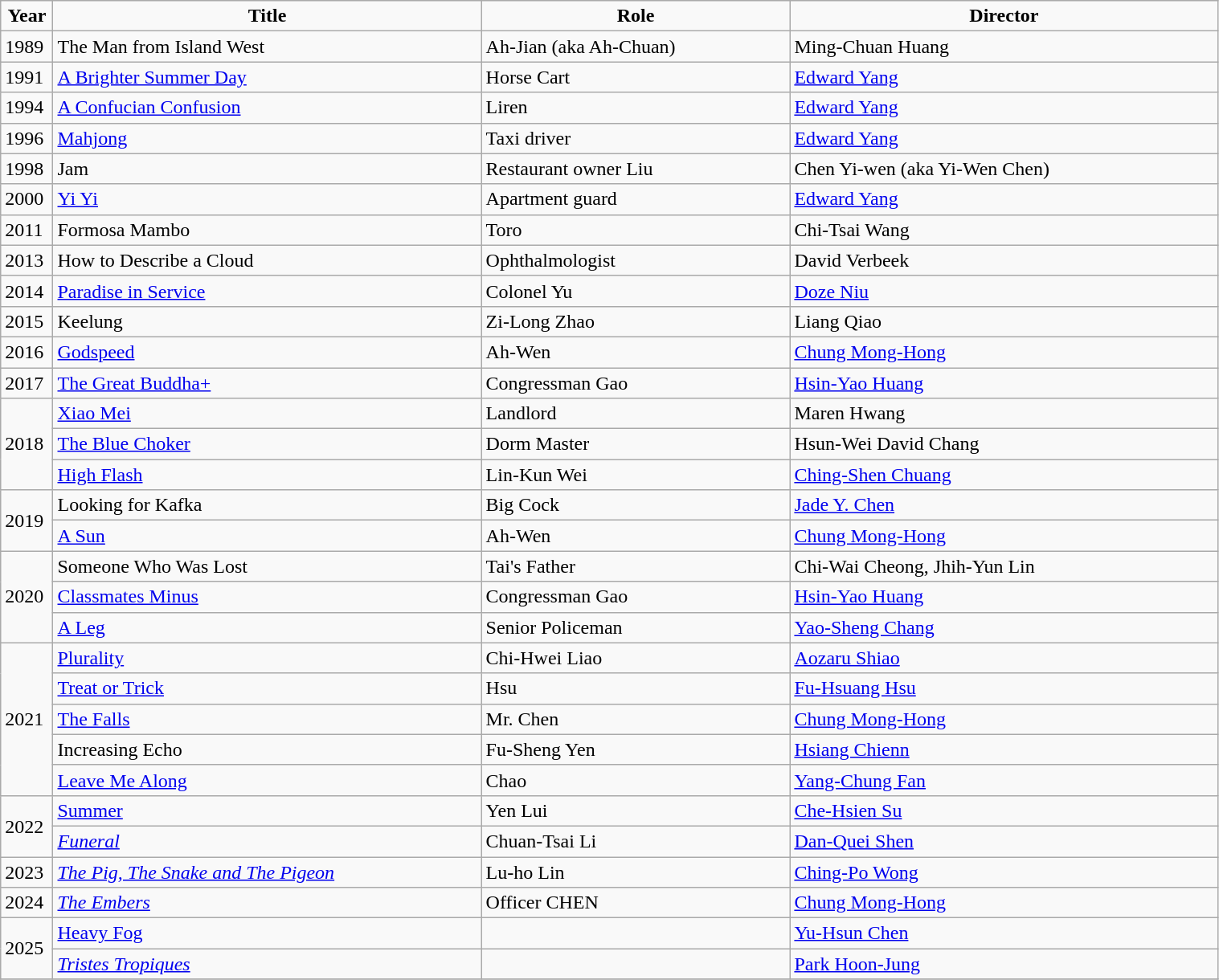<table class="wikitable"style="width:80%">
<tr style="text-align:center;">
<td style="width:1%"><strong>Year</strong></td>
<td style="width:25%"><strong>Title</strong></td>
<td style="width:18%"><strong>Role</strong></td>
<td style="width:25%"><strong>Director</strong></td>
</tr>
<tr>
<td>1989</td>
<td>The Man from Island West</td>
<td>Ah-Jian (aka Ah-Chuan)</td>
<td>Ming-Chuan Huang</td>
</tr>
<tr>
<td>1991</td>
<td><a href='#'>A Brighter Summer Day</a></td>
<td>Horse Cart</td>
<td><a href='#'>Edward Yang</a></td>
</tr>
<tr>
<td>1994</td>
<td><a href='#'>A Confucian Confusion</a></td>
<td>Liren</td>
<td><a href='#'>Edward Yang</a></td>
</tr>
<tr>
<td>1996</td>
<td><a href='#'>Mahjong</a></td>
<td>Taxi driver</td>
<td><a href='#'>Edward Yang</a></td>
</tr>
<tr>
<td>1998</td>
<td>Jam</td>
<td>Restaurant owner Liu</td>
<td>Chen Yi-wen (aka Yi-Wen Chen)</td>
</tr>
<tr>
<td>2000</td>
<td><a href='#'>Yi Yi</a></td>
<td>Apartment guard</td>
<td><a href='#'>Edward Yang</a></td>
</tr>
<tr>
<td>2011</td>
<td>Formosa Mambo</td>
<td>Toro</td>
<td>Chi-Tsai Wang</td>
</tr>
<tr>
<td>2013</td>
<td>How to Describe a Cloud</td>
<td>Ophthalmologist</td>
<td>David Verbeek</td>
</tr>
<tr>
<td>2014</td>
<td><a href='#'>Paradise in Service</a></td>
<td>Colonel Yu</td>
<td><a href='#'>Doze Niu</a></td>
</tr>
<tr>
<td>2015</td>
<td>Keelung</td>
<td>Zi-Long Zhao</td>
<td>Liang Qiao</td>
</tr>
<tr>
<td>2016</td>
<td><a href='#'>Godspeed</a></td>
<td>Ah-Wen</td>
<td><a href='#'>Chung Mong-Hong</a></td>
</tr>
<tr>
<td>2017</td>
<td><a href='#'>The Great Buddha+</a></td>
<td>Congressman Gao</td>
<td><a href='#'>Hsin-Yao Huang</a></td>
</tr>
<tr>
<td rowspan=3>2018</td>
<td><a href='#'>Xiao Mei</a></td>
<td>Landlord</td>
<td>Maren Hwang</td>
</tr>
<tr>
<td><a href='#'>The Blue Choker</a></td>
<td>Dorm Master</td>
<td>Hsun-Wei David Chang</td>
</tr>
<tr>
<td><a href='#'>High Flash</a></td>
<td>Lin-Kun Wei</td>
<td><a href='#'>Ching-Shen Chuang</a></td>
</tr>
<tr>
<td rowspan=2>2019</td>
<td>Looking for Kafka</td>
<td>Big Cock</td>
<td><a href='#'>Jade Y. Chen</a></td>
</tr>
<tr>
<td><a href='#'>A Sun</a></td>
<td>Ah-Wen</td>
<td><a href='#'>Chung Mong-Hong</a></td>
</tr>
<tr>
<td rowspan=3>2020</td>
<td>Someone Who Was Lost</td>
<td>Tai's Father</td>
<td>Chi-Wai Cheong, Jhih-Yun Lin</td>
</tr>
<tr>
<td><a href='#'>Classmates Minus</a></td>
<td>Congressman Gao</td>
<td><a href='#'>Hsin-Yao Huang</a></td>
</tr>
<tr>
<td><a href='#'>A Leg</a></td>
<td>Senior Policeman</td>
<td><a href='#'>Yao-Sheng Chang</a></td>
</tr>
<tr>
<td rowspan=5>2021</td>
<td><a href='#'>Plurality</a></td>
<td>Chi-Hwei Liao</td>
<td><a href='#'>Aozaru Shiao</a></td>
</tr>
<tr>
<td><a href='#'>Treat or Trick</a></td>
<td>Hsu</td>
<td><a href='#'>Fu-Hsuang Hsu</a></td>
</tr>
<tr>
<td><a href='#'>The Falls</a></td>
<td>Mr. Chen</td>
<td><a href='#'>Chung Mong-Hong</a></td>
</tr>
<tr>
<td Increasing Echo (film)>Increasing Echo</td>
<td>Fu-Sheng Yen</td>
<td><a href='#'>Hsiang Chienn</a></td>
</tr>
<tr>
<td><a href='#'>Leave Me Along</a></td>
<td>Chao</td>
<td><a href='#'>Yang-Chung Fan</a></td>
</tr>
<tr>
<td rowspan=2>2022</td>
<td><a href='#'>Summer</a></td>
<td>Yen Lui</td>
<td><a href='#'>Che-Hsien Su</a></td>
</tr>
<tr>
<td><em><a href='#'>Funeral</a></em></td>
<td>Chuan-Tsai Li</td>
<td><a href='#'>Dan-Quei Shen</a></td>
</tr>
<tr>
<td>2023</td>
<td><em><a href='#'>The Pig, The Snake and The Pigeon</a></em></td>
<td>Lu-ho Lin</td>
<td><a href='#'>Ching-Po Wong</a></td>
</tr>
<tr>
<td>2024</td>
<td><em><a href='#'>The Embers</a></em></td>
<td>Officer CHEN</td>
<td><a href='#'>Chung Mong-Hong</a></td>
</tr>
<tr>
<td rowspan=2>2025</td>
<td><a href='#'>Heavy Fog </a></td>
<td></td>
<td><a href='#'>Yu-Hsun Chen</a></td>
</tr>
<tr>
<td><em><a href='#'>Tristes Tropiques</a></em></td>
<td></td>
<td><a href='#'>Park Hoon-Jung</a></td>
</tr>
<tr>
</tr>
</table>
